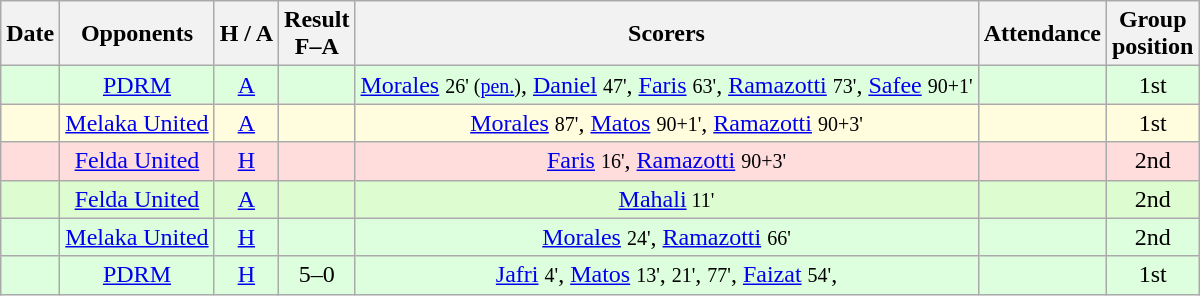<table class="wikitable" style="text-align:center">
<tr>
<th>Date</th>
<th>Opponents</th>
<th>H / A</th>
<th>Result<br>F–A</th>
<th>Scorers</th>
<th>Attendance</th>
<th>Group<br>position</th>
</tr>
<tr bgcolor=#ddffdd>
<td></td>
<td><a href='#'>PDRM</a></td>
<td><a href='#'>A</a></td>
<td></td>
<td><a href='#'>Morales</a> <small>26' (<a href='#'>pen.</a>)</small>, <a href='#'>Daniel</a> <small>47'</small>, <a href='#'>Faris</a> <small>63'</small>, <a href='#'>Ramazotti</a> <small>73'</small>, <a href='#'>Safee</a> <small>90+1'</small></td>
<td></td>
<td>1st</td>
</tr>
<tr bgcolor=#fffddd>
<td></td>
<td><a href='#'>Melaka United</a></td>
<td><a href='#'>A</a></td>
<td></td>
<td><a href='#'>Morales</a> <small>87'</small>, <a href='#'>Matos</a> <small>90+1'</small>, <a href='#'>Ramazotti</a> <small>90+3'</small></td>
<td></td>
<td>1st</td>
</tr>
<tr bgcolor=#ffdddd>
<td></td>
<td><a href='#'>Felda United</a></td>
<td><a href='#'>H</a></td>
<td></td>
<td><a href='#'>Faris</a> <small>16'</small>, <a href='#'>Ramazotti</a> <small>90+3'</small></td>
<td></td>
<td>2nd</td>
</tr>
<tr bgcolor="#ddffddd">
<td></td>
<td><a href='#'>Felda United</a></td>
<td><a href='#'>A</a></td>
<td></td>
<td><a href='#'>Mahali</a><small> 11'</small></td>
<td></td>
<td>2nd</td>
</tr>
<tr bgcolor="#ddffdd">
<td></td>
<td><a href='#'>Melaka United</a></td>
<td><a href='#'>H</a></td>
<td></td>
<td><a href='#'>Morales</a> <small>24'</small>, <a href='#'>Ramazotti</a> <small>66'</small></td>
<td></td>
<td>2nd</td>
</tr>
<tr bgcolor="#ddffdd">
<td></td>
<td><a href='#'>PDRM</a></td>
<td><a href='#'>H</a></td>
<td>5–0</td>
<td><a href='#'>Jafri</a> <small>4'</small>, <a href='#'>Matos</a> <small>13'</small>, <small>21'</small>, <small>77'</small>, <a href='#'>Faizat</a> <small>54'</small>,</td>
<td></td>
<td>1st</td>
</tr>
</table>
